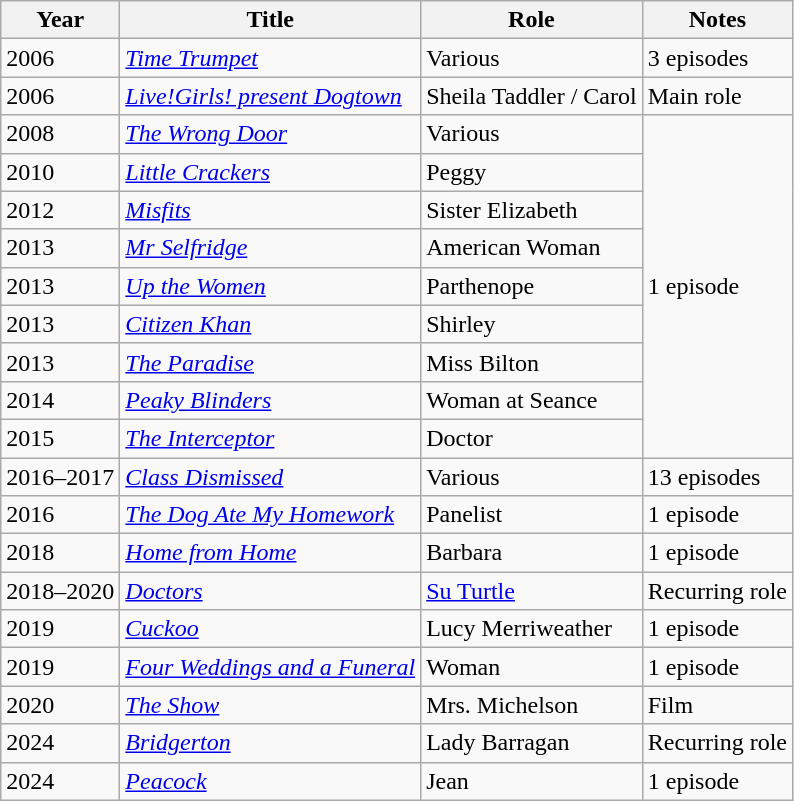<table class="wikitable">
<tr>
<th>Year</th>
<th>Title</th>
<th>Role</th>
<th>Notes</th>
</tr>
<tr>
<td>2006</td>
<td><em><a href='#'>Time Trumpet</a></em></td>
<td>Various</td>
<td>3 episodes</td>
</tr>
<tr>
<td>2006</td>
<td><em><a href='#'>Live!Girls! present Dogtown</a></em></td>
<td>Sheila Taddler / Carol</td>
<td>Main role</td>
</tr>
<tr>
<td>2008</td>
<td><em><a href='#'>The Wrong Door</a></em></td>
<td>Various</td>
<td rowspan="9">1 episode</td>
</tr>
<tr>
<td>2010</td>
<td><em><a href='#'>Little Crackers</a></em></td>
<td>Peggy</td>
</tr>
<tr>
<td>2012</td>
<td><em><a href='#'>Misfits</a></em></td>
<td>Sister Elizabeth</td>
</tr>
<tr>
<td>2013</td>
<td><em><a href='#'>Mr Selfridge</a></em></td>
<td>American Woman</td>
</tr>
<tr>
<td>2013</td>
<td><em><a href='#'>Up the Women</a></em></td>
<td>Parthenope</td>
</tr>
<tr>
<td>2013</td>
<td><em><a href='#'>Citizen Khan</a></em></td>
<td>Shirley</td>
</tr>
<tr>
<td>2013</td>
<td><em><a href='#'>The Paradise</a></em></td>
<td>Miss Bilton</td>
</tr>
<tr>
<td>2014</td>
<td><em><a href='#'>Peaky Blinders</a></em></td>
<td>Woman at Seance</td>
</tr>
<tr>
<td>2015</td>
<td><em><a href='#'>The Interceptor</a></em></td>
<td>Doctor</td>
</tr>
<tr>
<td>2016–2017</td>
<td><em><a href='#'>Class Dismissed</a></em></td>
<td>Various</td>
<td>13 episodes</td>
</tr>
<tr>
<td>2016</td>
<td><em><a href='#'>The Dog Ate My Homework</a></em></td>
<td>Panelist</td>
<td>1 episode</td>
</tr>
<tr>
<td>2018</td>
<td><em><a href='#'>Home from Home</a></em></td>
<td>Barbara</td>
<td>1 episode</td>
</tr>
<tr>
<td>2018–2020</td>
<td><em><a href='#'>Doctors</a></em></td>
<td><a href='#'>Su Turtle</a></td>
<td>Recurring role</td>
</tr>
<tr>
<td>2019</td>
<td><em><a href='#'>Cuckoo</a></em></td>
<td>Lucy Merriweather</td>
<td>1 episode</td>
</tr>
<tr>
<td>2019</td>
<td><em><a href='#'>Four Weddings and a Funeral</a></em></td>
<td>Woman</td>
<td>1 episode</td>
</tr>
<tr>
<td>2020</td>
<td><em><a href='#'>The Show</a></em></td>
<td>Mrs. Michelson</td>
<td>Film</td>
</tr>
<tr>
<td>2024</td>
<td><em><a href='#'>Bridgerton</a></em></td>
<td>Lady Barragan</td>
<td>Recurring role</td>
</tr>
<tr>
<td>2024</td>
<td><em><a href='#'>Peacock</a></em></td>
<td>Jean</td>
<td>1 episode</td>
</tr>
</table>
